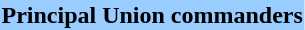<table style="align:left; margin-left:1em">
<tr>
<th style="background: #99ccff">Principal Union commanders</th>
</tr>
<tr>
<td></td>
</tr>
</table>
